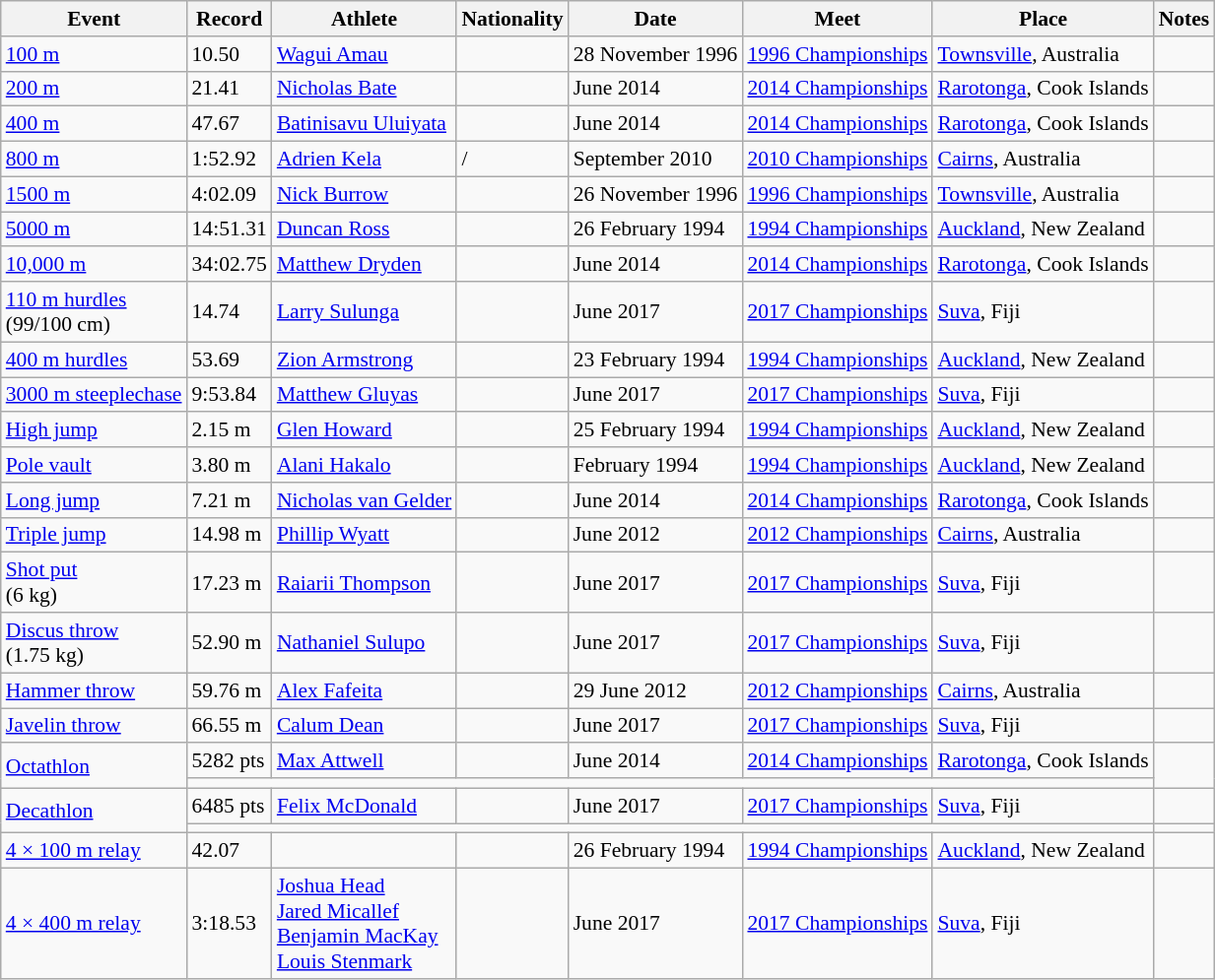<table class="wikitable sortable" style="font-size:90%;">
<tr>
<th>Event</th>
<th>Record</th>
<th>Athlete</th>
<th>Nationality</th>
<th>Date</th>
<th>Meet</th>
<th>Place</th>
<th>Notes</th>
</tr>
<tr>
<td><a href='#'>100 m</a></td>
<td>10.50 </td>
<td><a href='#'>Wagui Amau</a></td>
<td></td>
<td>28 November 1996</td>
<td><a href='#'>1996 Championships</a></td>
<td><a href='#'>Townsville</a>, Australia</td>
<td></td>
</tr>
<tr>
<td><a href='#'>200 m</a></td>
<td>21.41 </td>
<td><a href='#'>Nicholas Bate</a></td>
<td></td>
<td>June 2014</td>
<td><a href='#'>2014 Championships</a></td>
<td><a href='#'>Rarotonga</a>, Cook Islands</td>
<td></td>
</tr>
<tr>
<td><a href='#'>400 m</a></td>
<td>47.67</td>
<td><a href='#'>Batinisavu Uluiyata</a></td>
<td></td>
<td>June 2014</td>
<td><a href='#'>2014 Championships</a></td>
<td><a href='#'>Rarotonga</a>, Cook Islands</td>
<td></td>
</tr>
<tr>
<td><a href='#'>800 m</a></td>
<td>1:52.92</td>
<td><a href='#'>Adrien Kela</a></td>
<td>/</td>
<td>September 2010</td>
<td><a href='#'>2010 Championships</a></td>
<td><a href='#'>Cairns</a>, Australia</td>
<td></td>
</tr>
<tr>
<td><a href='#'>1500 m</a></td>
<td>4:02.09</td>
<td><a href='#'>Nick Burrow</a></td>
<td></td>
<td>26 November 1996</td>
<td><a href='#'>1996 Championships</a></td>
<td><a href='#'>Townsville</a>, Australia</td>
<td></td>
</tr>
<tr>
<td><a href='#'>5000 m</a></td>
<td>14:51.31</td>
<td><a href='#'>Duncan Ross</a></td>
<td></td>
<td>26 February 1994</td>
<td><a href='#'>1994 Championships</a></td>
<td><a href='#'>Auckland</a>, New Zealand</td>
<td></td>
</tr>
<tr>
<td><a href='#'>10,000 m</a></td>
<td>34:02.75</td>
<td><a href='#'>Matthew Dryden</a></td>
<td></td>
<td>June 2014</td>
<td><a href='#'>2014 Championships</a></td>
<td><a href='#'>Rarotonga</a>, Cook Islands</td>
<td></td>
</tr>
<tr>
<td><a href='#'>110 m hurdles</a><br>(99/100 cm)</td>
<td>14.74 </td>
<td><a href='#'>Larry Sulunga</a></td>
<td></td>
<td>June 2017</td>
<td><a href='#'>2017 Championships</a></td>
<td><a href='#'>Suva</a>, Fiji</td>
<td></td>
</tr>
<tr>
<td><a href='#'>400 m hurdles</a></td>
<td>53.69</td>
<td><a href='#'>Zion Armstrong</a></td>
<td></td>
<td>23 February 1994</td>
<td><a href='#'>1994 Championships</a></td>
<td><a href='#'>Auckland</a>, New Zealand</td>
<td></td>
</tr>
<tr>
<td><a href='#'>3000 m steeplechase</a></td>
<td>9:53.84</td>
<td><a href='#'>Matthew Gluyas</a></td>
<td></td>
<td>June 2017</td>
<td><a href='#'>2017 Championships</a></td>
<td><a href='#'>Suva</a>, Fiji</td>
<td></td>
</tr>
<tr>
<td><a href='#'>High jump</a></td>
<td>2.15 m</td>
<td><a href='#'>Glen Howard</a></td>
<td></td>
<td>25 February 1994</td>
<td><a href='#'>1994 Championships</a></td>
<td><a href='#'>Auckland</a>, New Zealand</td>
<td></td>
</tr>
<tr>
<td><a href='#'>Pole vault</a></td>
<td>3.80 m</td>
<td><a href='#'>Alani Hakalo</a></td>
<td></td>
<td>February 1994</td>
<td><a href='#'>1994 Championships</a></td>
<td><a href='#'>Auckland</a>, New Zealand</td>
<td></td>
</tr>
<tr>
<td><a href='#'>Long jump</a></td>
<td>7.21 m </td>
<td><a href='#'>Nicholas van Gelder</a></td>
<td></td>
<td>June 2014</td>
<td><a href='#'>2014 Championships</a></td>
<td><a href='#'>Rarotonga</a>, Cook Islands</td>
<td></td>
</tr>
<tr>
<td><a href='#'>Triple jump</a></td>
<td>14.98 m </td>
<td><a href='#'>Phillip Wyatt</a></td>
<td></td>
<td>June 2012</td>
<td><a href='#'>2012 Championships</a></td>
<td><a href='#'>Cairns</a>, Australia</td>
<td></td>
</tr>
<tr>
<td><a href='#'>Shot put</a><br>(6 kg)</td>
<td>17.23 m</td>
<td><a href='#'>Raiarii Thompson</a></td>
<td></td>
<td>June 2017</td>
<td><a href='#'>2017 Championships</a></td>
<td><a href='#'>Suva</a>, Fiji</td>
<td></td>
</tr>
<tr>
<td><a href='#'>Discus throw</a><br>(1.75 kg)</td>
<td>52.90 m</td>
<td><a href='#'>Nathaniel Sulupo</a></td>
<td></td>
<td>June 2017</td>
<td><a href='#'>2017 Championships</a></td>
<td><a href='#'>Suva</a>, Fiji</td>
<td></td>
</tr>
<tr>
<td><a href='#'>Hammer throw</a></td>
<td>59.76 m</td>
<td><a href='#'>Alex Fafeita</a></td>
<td></td>
<td>29 June 2012</td>
<td><a href='#'>2012 Championships</a></td>
<td><a href='#'>Cairns</a>, Australia</td>
<td></td>
</tr>
<tr>
<td><a href='#'>Javelin throw</a></td>
<td>66.55 m</td>
<td><a href='#'>Calum Dean</a></td>
<td></td>
<td>June 2017</td>
<td><a href='#'>2017 Championships</a></td>
<td><a href='#'>Suva</a>, Fiji</td>
<td></td>
</tr>
<tr>
<td rowspan=2><a href='#'>Octathlon</a></td>
<td>5282 pts</td>
<td><a href='#'>Max Attwell</a></td>
<td></td>
<td>June 2014</td>
<td><a href='#'>2014 Championships</a></td>
<td><a href='#'>Rarotonga</a>, Cook Islands</td>
</tr>
<tr>
<td colspan=6></td>
</tr>
<tr>
<td rowspan=2><a href='#'>Decathlon</a></td>
<td>6485 pts</td>
<td><a href='#'>Felix McDonald</a></td>
<td></td>
<td>June 2017</td>
<td><a href='#'>2017 Championships</a></td>
<td><a href='#'>Suva</a>, Fiji</td>
<td></td>
</tr>
<tr>
<td colspan=6></td>
</tr>
<tr>
<td><a href='#'>4 × 100 m relay</a></td>
<td>42.07</td>
<td></td>
<td></td>
<td>26 February 1994</td>
<td><a href='#'>1994 Championships</a></td>
<td><a href='#'>Auckland</a>, New Zealand</td>
<td></td>
</tr>
<tr>
<td><a href='#'>4 × 400 m relay</a></td>
<td>3:18.53</td>
<td><a href='#'>Joshua Head</a><br><a href='#'>Jared Micallef</a><br><a href='#'>Benjamin MacKay</a><br><a href='#'>Louis Stenmark</a></td>
<td></td>
<td>June 2017</td>
<td><a href='#'>2017 Championships</a></td>
<td><a href='#'>Suva</a>, Fiji</td>
<td></td>
</tr>
</table>
